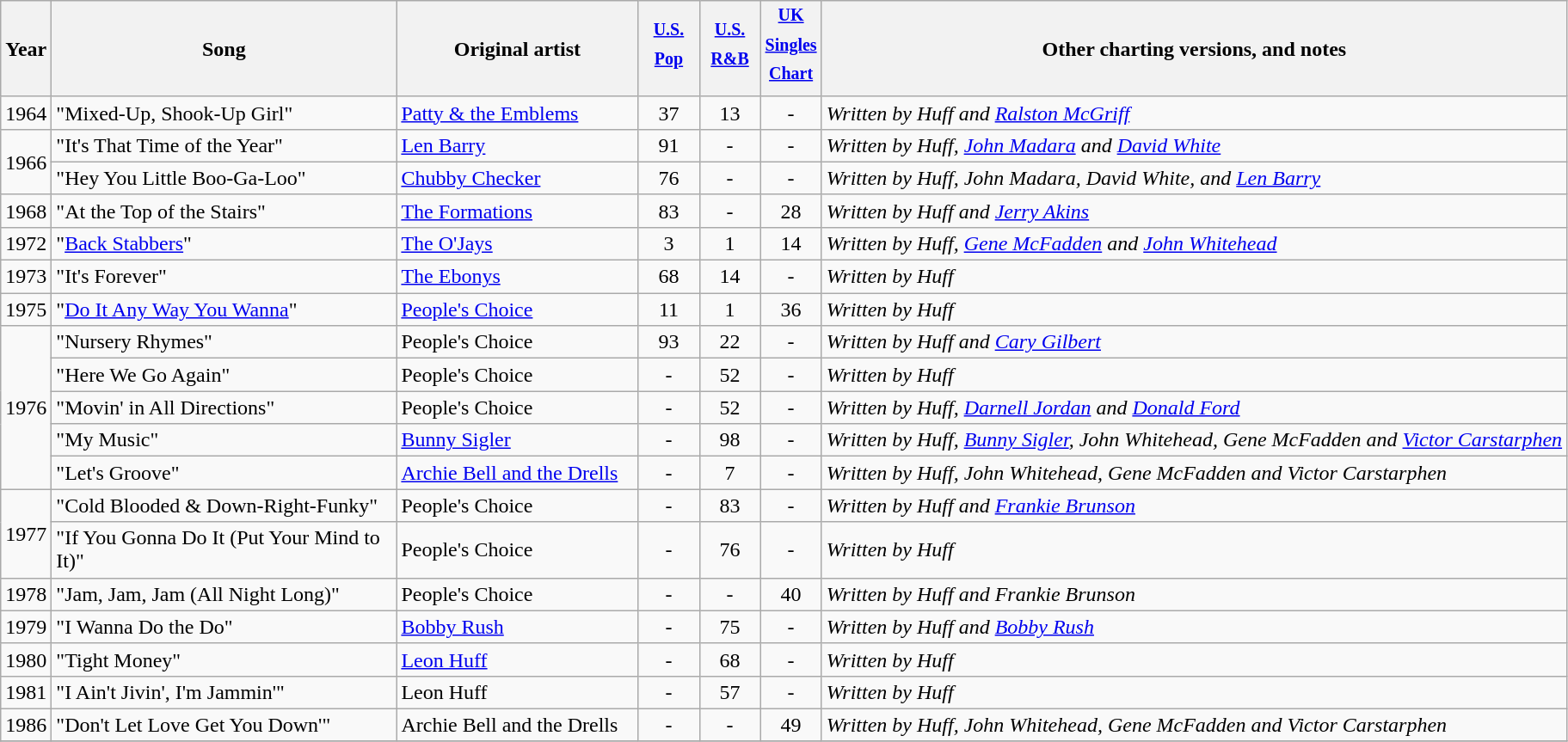<table class="wikitable">
<tr>
<th>Year</th>
<th width="260">Song</th>
<th width="180">Original artist</th>
<th width="40"><sup><a href='#'>U.S. Pop</a></sup></th>
<th width="40"><sup><a href='#'>U.S. R&B</a></sup></th>
<th width="40"><sup><a href='#'>UK Singles Chart</a></sup></th>
<th>Other charting versions, and notes</th>
</tr>
<tr>
<td rowspan="1">1964</td>
<td>"Mixed-Up, Shook-Up Girl"</td>
<td><a href='#'>Patty & the Emblems</a></td>
<td align="center">37</td>
<td align="center">13</td>
<td align="center">-</td>
<td><em>Written by Huff and <a href='#'>Ralston McGriff</a></em></td>
</tr>
<tr>
<td rowspan="2">1966</td>
<td>"It's That Time of the Year"</td>
<td><a href='#'>Len Barry</a></td>
<td align="center">91</td>
<td align="center">-</td>
<td align="center">-</td>
<td><em>Written by Huff, <a href='#'>John Madara</a> and <a href='#'>David White</a></em></td>
</tr>
<tr>
<td>"Hey You Little Boo-Ga-Loo"</td>
<td><a href='#'>Chubby Checker</a></td>
<td align="center">76</td>
<td align="center">-</td>
<td align="center">-</td>
<td><em>Written by Huff, John Madara, David White, and <a href='#'>Len Barry</a></em></td>
</tr>
<tr>
<td rowspan="1">1968</td>
<td>"At the Top of the Stairs"</td>
<td><a href='#'>The Formations</a></td>
<td align="center">83</td>
<td align="center">-</td>
<td align="center">28</td>
<td><em>Written by Huff and <a href='#'>Jerry Akins</a></em></td>
</tr>
<tr>
<td rowspan="1">1972</td>
<td>"<a href='#'>Back Stabbers</a>"</td>
<td><a href='#'>The O'Jays</a></td>
<td align="center">3</td>
<td align="center">1</td>
<td align="center">14</td>
<td><em>Written by Huff, <a href='#'>Gene McFadden</a> and <a href='#'>John Whitehead</a></em></td>
</tr>
<tr>
<td rowspan="1">1973</td>
<td>"It's Forever"</td>
<td><a href='#'>The Ebonys</a></td>
<td align="center">68</td>
<td align="center">14</td>
<td align="center">-</td>
<td><em>Written by Huff</em></td>
</tr>
<tr>
<td rowspan="1">1975</td>
<td>"<a href='#'>Do It Any Way You Wanna</a>"</td>
<td><a href='#'>People's Choice</a></td>
<td align="center">11</td>
<td align="center">1</td>
<td align="center">36</td>
<td><em>Written by Huff</em></td>
</tr>
<tr>
<td rowspan="5">1976</td>
<td>"Nursery Rhymes"</td>
<td>People's Choice</td>
<td align="center">93</td>
<td align="center">22</td>
<td align="center">-</td>
<td><em>Written by Huff and <a href='#'>Cary Gilbert</a></em></td>
</tr>
<tr>
<td>"Here We Go Again"</td>
<td>People's Choice</td>
<td align="center">-</td>
<td align="center">52</td>
<td align="center">-</td>
<td><em>Written by Huff</em></td>
</tr>
<tr>
<td>"Movin' in All Directions"</td>
<td>People's Choice</td>
<td align="center">-</td>
<td align="center">52</td>
<td align="center">-</td>
<td><em>Written by Huff, <a href='#'>Darnell Jordan</a> and <a href='#'>Donald Ford</a></em></td>
</tr>
<tr>
<td>"My Music"</td>
<td><a href='#'>Bunny Sigler</a></td>
<td align="center">-</td>
<td align="center">98</td>
<td align="center">-</td>
<td><em>Written by Huff,  <a href='#'>Bunny Sigler</a>, John Whitehead, Gene McFadden and <a href='#'>Victor Carstarphen</a></em></td>
</tr>
<tr>
<td>"Let's Groove"</td>
<td><a href='#'>Archie Bell and the Drells</a></td>
<td align="center">-</td>
<td align="center">7</td>
<td align="center">-</td>
<td><em>Written by Huff, John Whitehead, Gene McFadden and Victor Carstarphen</em></td>
</tr>
<tr>
<td rowspan="2">1977</td>
<td>"Cold Blooded & Down-Right-Funky"</td>
<td>People's Choice</td>
<td align="center">-</td>
<td align="center">83</td>
<td align="center">-</td>
<td><em>Written by Huff and <a href='#'>Frankie Brunson</a></em></td>
</tr>
<tr>
<td>"If You Gonna Do It (Put Your Mind to It)"</td>
<td>People's Choice</td>
<td align="center">-</td>
<td align="center">76</td>
<td align="center">-</td>
<td><em>Written by Huff</em></td>
</tr>
<tr>
<td rowspan="1">1978</td>
<td>"Jam, Jam, Jam (All Night Long)"</td>
<td>People's Choice</td>
<td align="center">-</td>
<td align="center">-</td>
<td align="center">40</td>
<td><em>Written by Huff and Frankie Brunson</em></td>
</tr>
<tr>
<td rowspan="1">1979</td>
<td>"I Wanna Do the Do"</td>
<td><a href='#'>Bobby Rush</a></td>
<td align="center">-</td>
<td align="center">75</td>
<td align="center">-</td>
<td><em>Written by Huff and <a href='#'>Bobby Rush</a></em></td>
</tr>
<tr>
<td rowspan="1">1980</td>
<td>"Tight Money"</td>
<td><a href='#'>Leon Huff</a></td>
<td align="center">-</td>
<td align="center">68</td>
<td align="center">-</td>
<td><em>Written by Huff</em></td>
</tr>
<tr>
<td rowspan="1">1981</td>
<td>"I Ain't Jivin', I'm Jammin'"</td>
<td>Leon Huff</td>
<td align="center">-</td>
<td align="center">57</td>
<td align="center">-</td>
<td><em>Written by Huff</em></td>
</tr>
<tr>
<td rowspan="1">1986</td>
<td>"Don't Let Love Get You Down'"</td>
<td>Archie Bell and the Drells</td>
<td align="center">-</td>
<td align="center">-</td>
<td align="center">49</td>
<td><em>Written by Huff, John Whitehead, Gene McFadden and Victor Carstarphen</em></td>
</tr>
<tr>
</tr>
</table>
